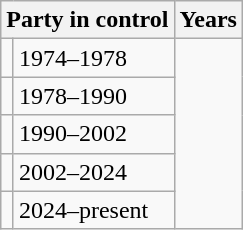<table class="wikitable">
<tr>
<th colspan="2">Party in control</th>
<th>Years</th>
</tr>
<tr>
<td></td>
<td>1974–1978</td>
</tr>
<tr>
<td></td>
<td>1978–1990</td>
</tr>
<tr>
<td></td>
<td>1990–2002</td>
</tr>
<tr>
<td></td>
<td>2002–2024</td>
</tr>
<tr>
<td></td>
<td>2024–present</td>
</tr>
</table>
